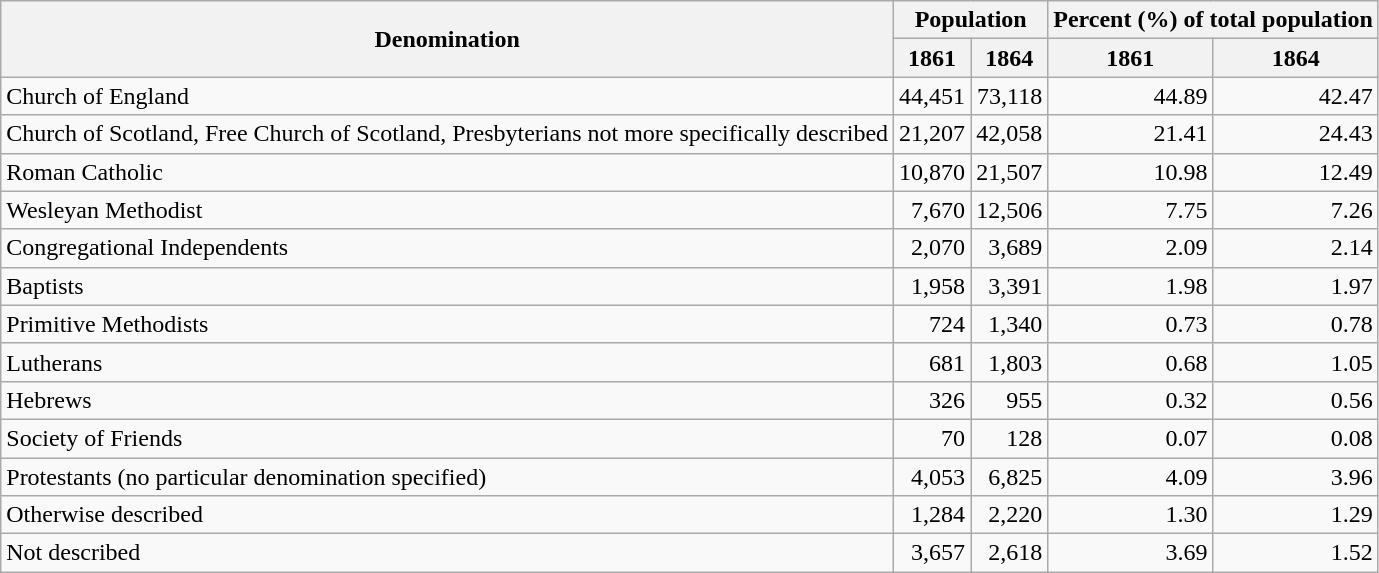<table class="wikitable" style="text-align:right">
<tr>
<th rowspan="2">Denomination</th>
<th colspan="2">Population</th>
<th colspan="2">Percent (%) of total population</th>
</tr>
<tr>
<th>1861</th>
<th>1864</th>
<th>1861</th>
<th>1864</th>
</tr>
<tr>
<td align="left">Church of England</td>
<td>44,451</td>
<td>73,118</td>
<td>44.89</td>
<td>42.47</td>
</tr>
<tr>
<td align="left">Church of Scotland, Free Church of Scotland, Presbyterians not more specifically described</td>
<td>21,207</td>
<td>42,058</td>
<td>21.41</td>
<td>24.43</td>
</tr>
<tr>
<td align="left">Roman Catholic</td>
<td>10,870</td>
<td>21,507</td>
<td>10.98</td>
<td>12.49</td>
</tr>
<tr>
<td align="left">Wesleyan Methodist</td>
<td>7,670</td>
<td>12,506</td>
<td>7.75</td>
<td>7.26</td>
</tr>
<tr>
<td align="left">Congregational Independents</td>
<td>2,070</td>
<td>3,689</td>
<td>2.09</td>
<td>2.14</td>
</tr>
<tr>
<td align="left">Baptists</td>
<td>1,958</td>
<td>3,391</td>
<td>1.98</td>
<td>1.97</td>
</tr>
<tr>
<td align="left">Primitive Methodists</td>
<td>724</td>
<td>1,340</td>
<td>0.73</td>
<td>0.78</td>
</tr>
<tr>
<td align="left">Lutherans</td>
<td>681</td>
<td>1,803</td>
<td>0.68</td>
<td>1.05</td>
</tr>
<tr>
<td align="left">Hebrews</td>
<td>326</td>
<td>955</td>
<td>0.32</td>
<td>0.56</td>
</tr>
<tr>
<td align="left">Society of Friends</td>
<td>70</td>
<td>128</td>
<td>0.07</td>
<td>0.08</td>
</tr>
<tr>
<td align="left">Protestants (no particular denomination specified)</td>
<td>4,053</td>
<td>6,825</td>
<td>4.09</td>
<td>3.96</td>
</tr>
<tr>
<td align="left">Otherwise described</td>
<td>1,284</td>
<td>2,220</td>
<td>1.30</td>
<td>1.29</td>
</tr>
<tr>
<td align="left">Not described</td>
<td>3,657</td>
<td>2,618</td>
<td>3.69</td>
<td>1.52</td>
</tr>
</table>
